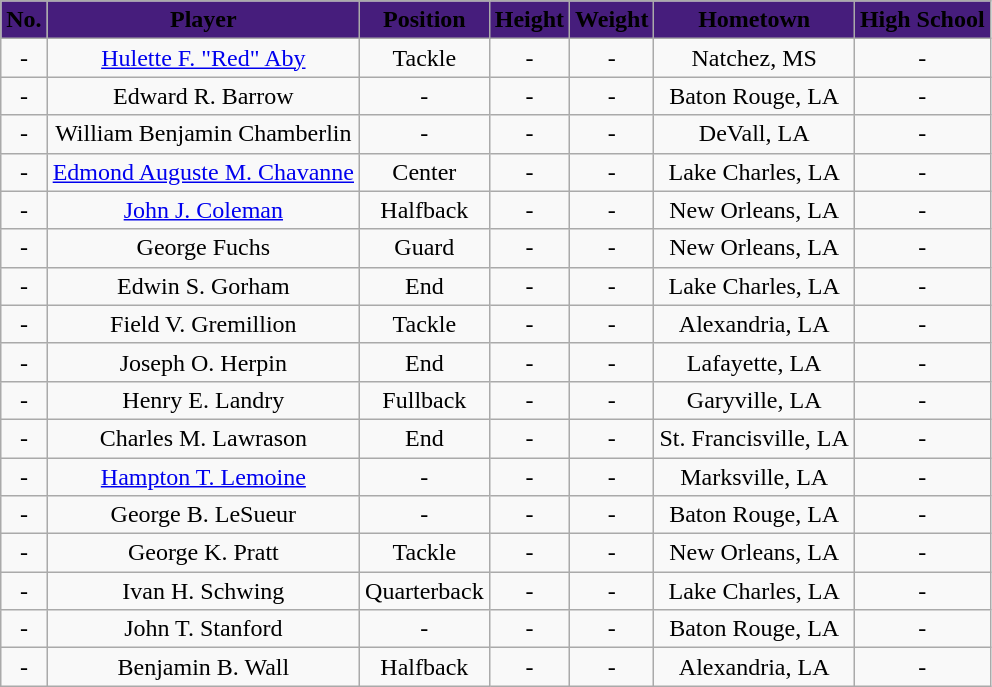<table class="wikitable">
<tr style="text-align:center;">
<th style="background:#461d7c;" align="center"><span>No.</span></th>
<th style="background:#461d7c;" align="center"><span>Player</span></th>
<th style="background:#461d7c;" align="center"><span>Position</span></th>
<th style="background:#461d7c;" align="center"><span>Height</span></th>
<th style="background:#461d7c;" align="center"><span>Weight</span></th>
<th style="background:#461d7c;" align="center"><span>Hometown</span></th>
<th style="background:#461d7c;" align="center"><span>High School</span></th>
</tr>
<tr style="text-align:center;">
<td>-</td>
<td><a href='#'>Hulette F. "Red" Aby</a></td>
<td>Tackle</td>
<td>-</td>
<td>-</td>
<td>Natchez, MS</td>
<td>-</td>
</tr>
<tr style="text-align:center;">
<td>-</td>
<td>Edward R. Barrow</td>
<td>-</td>
<td>-</td>
<td>-</td>
<td>Baton Rouge, LA</td>
<td>-</td>
</tr>
<tr style="text-align:center;">
<td>-</td>
<td>William Benjamin Chamberlin</td>
<td>-</td>
<td>-</td>
<td>-</td>
<td>DeVall, LA</td>
<td>-</td>
</tr>
<tr style="text-align:center;">
<td>-</td>
<td><a href='#'>Edmond Auguste M. Chavanne</a></td>
<td>Center</td>
<td>-</td>
<td>-</td>
<td>Lake Charles, LA</td>
<td>-</td>
</tr>
<tr style="text-align:center;">
<td>-</td>
<td><a href='#'>John J. Coleman</a></td>
<td>Halfback</td>
<td>-</td>
<td>-</td>
<td>New Orleans, LA</td>
<td>-</td>
</tr>
<tr style="text-align:center;">
<td>-</td>
<td>George Fuchs</td>
<td>Guard</td>
<td>-</td>
<td>-</td>
<td>New Orleans, LA</td>
<td>-</td>
</tr>
<tr style="text-align:center;">
<td>-</td>
<td>Edwin S. Gorham</td>
<td>End</td>
<td>-</td>
<td>-</td>
<td>Lake Charles, LA</td>
<td>-</td>
</tr>
<tr style="text-align:center;">
<td>-</td>
<td>Field V. Gremillion</td>
<td>Tackle</td>
<td>-</td>
<td>-</td>
<td>Alexandria, LA</td>
<td>-</td>
</tr>
<tr style="text-align:center;">
<td>-</td>
<td>Joseph O. Herpin</td>
<td>End</td>
<td>-</td>
<td>-</td>
<td>Lafayette, LA</td>
<td>-</td>
</tr>
<tr style="text-align:center;">
<td>-</td>
<td>Henry E. Landry</td>
<td>Fullback</td>
<td>-</td>
<td>-</td>
<td>Garyville, LA</td>
<td>-</td>
</tr>
<tr style="text-align:center;">
<td>-</td>
<td>Charles M. Lawrason</td>
<td>End</td>
<td>-</td>
<td>-</td>
<td>St. Francisville, LA</td>
<td>-</td>
</tr>
<tr style="text-align:center;">
<td>-</td>
<td><a href='#'>Hampton T. Lemoine</a></td>
<td>-</td>
<td>-</td>
<td>-</td>
<td>Marksville, LA</td>
<td>-</td>
</tr>
<tr style="text-align:center;">
<td>-</td>
<td>George B. LeSueur</td>
<td>-</td>
<td>-</td>
<td>-</td>
<td>Baton Rouge, LA</td>
<td>-</td>
</tr>
<tr style="text-align:center;">
<td>-</td>
<td>George K. Pratt</td>
<td>Tackle</td>
<td>-</td>
<td>-</td>
<td>New Orleans, LA</td>
<td>-</td>
</tr>
<tr style="text-align:center;">
<td>-</td>
<td>Ivan H. Schwing</td>
<td>Quarterback</td>
<td>-</td>
<td>-</td>
<td>Lake Charles, LA</td>
<td>-</td>
</tr>
<tr style="text-align:center;">
<td>-</td>
<td>John T. Stanford</td>
<td>-</td>
<td>-</td>
<td>-</td>
<td>Baton Rouge, LA</td>
<td>-</td>
</tr>
<tr style="text-align:center;">
<td>-</td>
<td>Benjamin B. Wall</td>
<td>Halfback</td>
<td>-</td>
<td>-</td>
<td>Alexandria, LA</td>
<td>-</td>
</tr>
</table>
